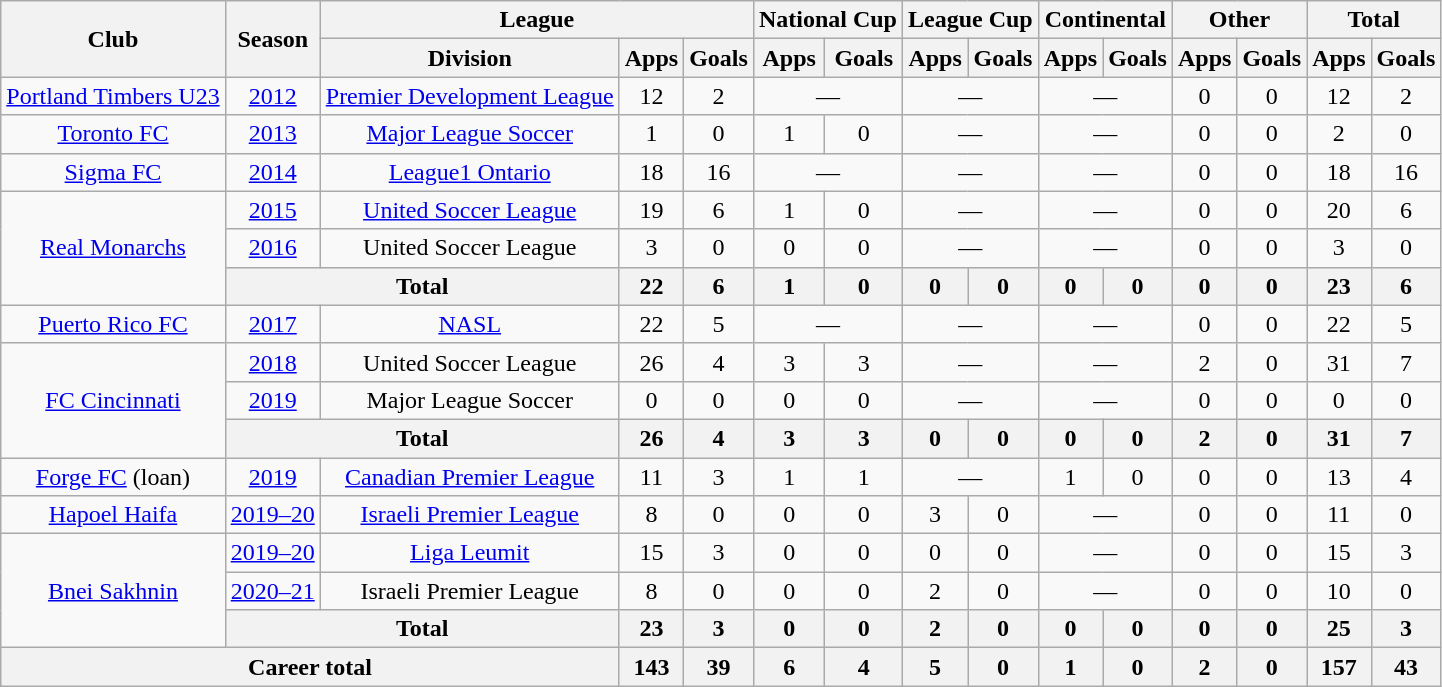<table class="wikitable" style="text-align:center">
<tr>
<th rowspan="2">Club</th>
<th rowspan="2">Season</th>
<th colspan="3">League</th>
<th colspan="2">National Cup</th>
<th colspan="2">League Cup</th>
<th colspan="2">Continental</th>
<th colspan="2">Other</th>
<th colspan="2">Total</th>
</tr>
<tr>
<th>Division</th>
<th>Apps</th>
<th>Goals</th>
<th>Apps</th>
<th>Goals</th>
<th>Apps</th>
<th>Goals</th>
<th>Apps</th>
<th>Goals</th>
<th>Apps</th>
<th>Goals</th>
<th>Apps</th>
<th>Goals</th>
</tr>
<tr>
<td><a href='#'>Portland Timbers U23</a></td>
<td><a href='#'>2012</a></td>
<td><a href='#'>Premier Development League</a></td>
<td>12</td>
<td>2</td>
<td colspan="2">—</td>
<td colspan="2">—</td>
<td colspan="2">—</td>
<td>0</td>
<td>0</td>
<td>12</td>
<td>2</td>
</tr>
<tr>
<td><a href='#'>Toronto FC</a></td>
<td><a href='#'>2013</a></td>
<td><a href='#'>Major League Soccer</a></td>
<td>1</td>
<td>0</td>
<td>1</td>
<td>0</td>
<td colspan="2">—</td>
<td colspan="2">—</td>
<td>0</td>
<td>0</td>
<td>2</td>
<td>0</td>
</tr>
<tr>
<td><a href='#'>Sigma FC</a></td>
<td><a href='#'>2014</a></td>
<td><a href='#'>League1 Ontario</a></td>
<td>18</td>
<td>16</td>
<td colspan="2">—</td>
<td colspan="2">—</td>
<td colspan="2">—</td>
<td>0</td>
<td>0</td>
<td>18</td>
<td>16</td>
</tr>
<tr>
<td rowspan="3"><a href='#'>Real Monarchs</a></td>
<td><a href='#'>2015</a></td>
<td><a href='#'>United Soccer League</a></td>
<td>19</td>
<td>6</td>
<td>1</td>
<td>0</td>
<td colspan="2">—</td>
<td colspan="2">—</td>
<td>0</td>
<td>0</td>
<td>20</td>
<td>6</td>
</tr>
<tr>
<td><a href='#'>2016</a></td>
<td>United Soccer League</td>
<td>3</td>
<td>0</td>
<td>0</td>
<td>0</td>
<td colspan="2">—</td>
<td colspan="2">—</td>
<td>0</td>
<td>0</td>
<td>3</td>
<td>0</td>
</tr>
<tr>
<th colspan="2">Total</th>
<th>22</th>
<th>6</th>
<th>1</th>
<th>0</th>
<th>0</th>
<th>0</th>
<th>0</th>
<th>0</th>
<th>0</th>
<th>0</th>
<th>23</th>
<th>6</th>
</tr>
<tr>
<td><a href='#'>Puerto Rico FC</a></td>
<td><a href='#'>2017</a></td>
<td><a href='#'>NASL</a></td>
<td>22</td>
<td>5</td>
<td colspan="2">—</td>
<td colspan="2">—</td>
<td colspan="2">—</td>
<td>0</td>
<td>0</td>
<td>22</td>
<td>5</td>
</tr>
<tr>
<td rowspan="3"><a href='#'>FC Cincinnati</a></td>
<td><a href='#'>2018</a></td>
<td>United Soccer League</td>
<td>26</td>
<td>4</td>
<td>3</td>
<td>3</td>
<td colspan="2">—</td>
<td colspan="2">—</td>
<td>2</td>
<td>0</td>
<td>31</td>
<td>7</td>
</tr>
<tr>
<td><a href='#'>2019</a></td>
<td>Major League Soccer</td>
<td>0</td>
<td>0</td>
<td>0</td>
<td>0</td>
<td colspan="2">—</td>
<td colspan="2">—</td>
<td>0</td>
<td>0</td>
<td>0</td>
<td>0</td>
</tr>
<tr>
<th colspan="2">Total</th>
<th>26</th>
<th>4</th>
<th>3</th>
<th>3</th>
<th>0</th>
<th>0</th>
<th>0</th>
<th>0</th>
<th>2</th>
<th>0</th>
<th>31</th>
<th>7</th>
</tr>
<tr>
<td><a href='#'>Forge FC</a> (loan)</td>
<td><a href='#'>2019</a></td>
<td><a href='#'>Canadian Premier League</a></td>
<td>11</td>
<td>3</td>
<td>1</td>
<td>1</td>
<td colspan="2">—</td>
<td>1</td>
<td>0</td>
<td>0</td>
<td>0</td>
<td>13</td>
<td>4</td>
</tr>
<tr>
<td><a href='#'>Hapoel Haifa</a></td>
<td><a href='#'>2019–20</a></td>
<td><a href='#'>Israeli Premier League</a></td>
<td>8</td>
<td>0</td>
<td>0</td>
<td>0</td>
<td>3</td>
<td>0</td>
<td colspan="2">—</td>
<td>0</td>
<td>0</td>
<td>11</td>
<td>0</td>
</tr>
<tr>
<td rowspan="3"><a href='#'>Bnei Sakhnin</a></td>
<td><a href='#'>2019–20</a></td>
<td><a href='#'>Liga Leumit</a></td>
<td>15</td>
<td>3</td>
<td>0</td>
<td>0</td>
<td>0</td>
<td>0</td>
<td colspan="2">—</td>
<td>0</td>
<td>0</td>
<td>15</td>
<td>3</td>
</tr>
<tr>
<td><a href='#'>2020–21</a></td>
<td>Israeli Premier League</td>
<td>8</td>
<td>0</td>
<td>0</td>
<td>0</td>
<td>2</td>
<td>0</td>
<td colspan="2">—</td>
<td>0</td>
<td>0</td>
<td>10</td>
<td>0</td>
</tr>
<tr>
<th colspan="2">Total</th>
<th>23</th>
<th>3</th>
<th>0</th>
<th>0</th>
<th>2</th>
<th>0</th>
<th>0</th>
<th>0</th>
<th>0</th>
<th>0</th>
<th>25</th>
<th>3</th>
</tr>
<tr>
<th colspan="3">Career total</th>
<th>143</th>
<th>39</th>
<th>6</th>
<th>4</th>
<th>5</th>
<th>0</th>
<th>1</th>
<th>0</th>
<th>2</th>
<th>0</th>
<th>157</th>
<th>43</th>
</tr>
</table>
